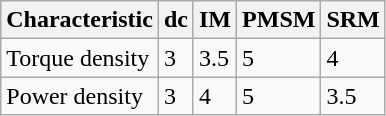<table class="wikitable">
<tr>
<th>Characteristic</th>
<th>dc</th>
<th>IM</th>
<th>PMSM</th>
<th>SRM</th>
</tr>
<tr>
<td>Torque density</td>
<td>3</td>
<td>3.5</td>
<td>5</td>
<td>4</td>
</tr>
<tr>
<td>Power density</td>
<td>3</td>
<td>4</td>
<td>5</td>
<td>3.5</td>
</tr>
</table>
